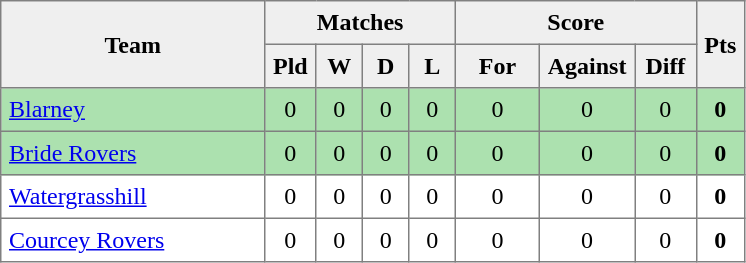<table style=border-collapse:collapse border=1 cellspacing=0 cellpadding=5>
<tr align=center bgcolor=#efefef>
<th rowspan=2 width=165>Team</th>
<th colspan=4>Matches</th>
<th colspan=3>Score</th>
<th rowspan=2width=20>Pts</th>
</tr>
<tr align=center bgcolor=#efefef>
<th width=20>Pld</th>
<th width=20>W</th>
<th width=20>D</th>
<th width=20>L</th>
<th width=45>For</th>
<th width=45>Against</th>
<th width=30>Diff</th>
</tr>
<tr align=center style="background:#ACE1AF;">
<td style="text-align:left;"><a href='#'>Blarney</a></td>
<td>0</td>
<td>0</td>
<td>0</td>
<td>0</td>
<td>0</td>
<td>0</td>
<td>0</td>
<td><strong>0</strong></td>
</tr>
<tr align=center style="background:#ACE1AF;">
<td style="text-align:left;"><a href='#'>Bride Rovers</a></td>
<td>0</td>
<td>0</td>
<td>0</td>
<td>0</td>
<td>0</td>
<td>0</td>
<td>0</td>
<td><strong>0</strong></td>
</tr>
<tr align=center>
<td style="text-align:left;"><a href='#'>Watergrasshill</a></td>
<td>0</td>
<td>0</td>
<td>0</td>
<td>0</td>
<td>0</td>
<td>0</td>
<td>0</td>
<td><strong>0</strong></td>
</tr>
<tr align=center>
<td style="text-align:left;"><a href='#'>Courcey Rovers</a></td>
<td>0</td>
<td>0</td>
<td>0</td>
<td>0</td>
<td>0</td>
<td>0</td>
<td>0</td>
<td><strong>0</strong></td>
</tr>
</table>
